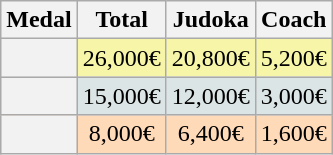<table class=wikitable style="text-align:center;">
<tr>
<th>Medal</th>
<th>Total</th>
<th>Judoka</th>
<th>Coach</th>
</tr>
<tr bgcolor=F7F6A8>
<th></th>
<td>26,000€</td>
<td>20,800€</td>
<td>5,200€</td>
</tr>
<tr bgcolor=DCE5E5>
<th></th>
<td>15,000€</td>
<td>12,000€</td>
<td>3,000€</td>
</tr>
<tr bgcolor=FFDAB9>
<th></th>
<td>8,000€</td>
<td>6,400€</td>
<td>1,600€</td>
</tr>
</table>
